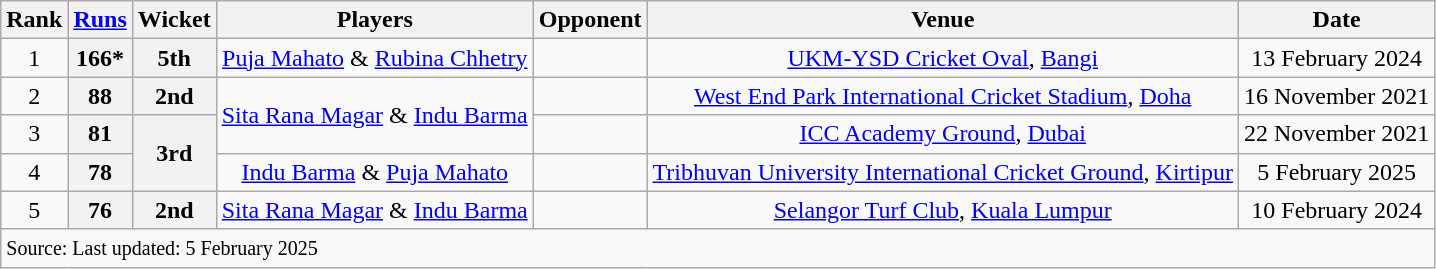<table class="wikitable" style="text-align: center;">
<tr>
<th>Rank</th>
<th><a href='#'>Runs</a></th>
<th>Wicket</th>
<th>Players</th>
<th>Opponent</th>
<th>Venue</th>
<th>Date</th>
</tr>
<tr>
<td>1</td>
<th>166*</th>
<th>5th</th>
<td><a href='#'>Puja Mahato</a> & <a href='#'>Rubina Chhetry</a></td>
<td></td>
<td><a href='#'>UKM-YSD Cricket Oval</a>, <a href='#'>Bangi</a></td>
<td>13 February 2024</td>
</tr>
<tr>
<td>2</td>
<th>88</th>
<th>2nd</th>
<td rowspan="2"><a href='#'>Sita Rana Magar</a> & <a href='#'>Indu Barma</a></td>
<td></td>
<td><a href='#'>West End Park International Cricket Stadium</a>, <a href='#'>Doha</a></td>
<td>16 November 2021</td>
</tr>
<tr>
<td>3</td>
<th>81</th>
<th rowspan="2">3rd</th>
<td></td>
<td><a href='#'>ICC Academy Ground</a>, <a href='#'>Dubai</a></td>
<td>22 November 2021</td>
</tr>
<tr>
<td>4</td>
<th>78</th>
<td><a href='#'>Indu Barma</a> & <a href='#'>Puja Mahato</a></td>
<td></td>
<td><a href='#'>Tribhuvan University International Cricket Ground</a>, <a href='#'>Kirtipur</a></td>
<td>5 February 2025</td>
</tr>
<tr>
<td>5</td>
<th>76</th>
<th>2nd</th>
<td><a href='#'>Sita Rana Magar</a> & <a href='#'>Indu Barma</a></td>
<td></td>
<td><a href='#'>Selangor Turf Club</a>, <a href='#'>Kuala Lumpur</a></td>
<td>10 February 2024</td>
</tr>
<tr>
<td colspan="7" style="text-align:left;"><small>Source:  Last updated: 5 February 2025</small></td>
</tr>
</table>
